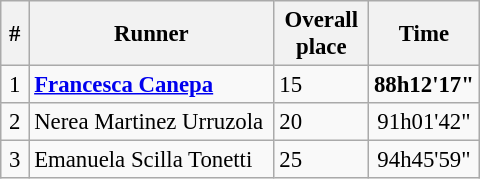<table class="wikitable" style="font-size:95%;width:320px;">
<tr>
<th width=6%>#</th>
<th width=54%>Runner</th>
<th width=20%>Overall place</th>
<th width=20%>Time</th>
</tr>
<tr>
<td align=center>1</td>
<td> <strong><a href='#'>Francesca Canepa</a></strong></td>
<td>15</td>
<td align=center><strong>88h12'17"</strong></td>
</tr>
<tr>
<td align=center>2</td>
<td> Nerea Martinez Urruzola</td>
<td>20</td>
<td align=center>91h01'42"</td>
</tr>
<tr>
<td align=center>3</td>
<td> Emanuela Scilla Tonetti</td>
<td>25</td>
<td align=center>94h45'59"</td>
</tr>
</table>
